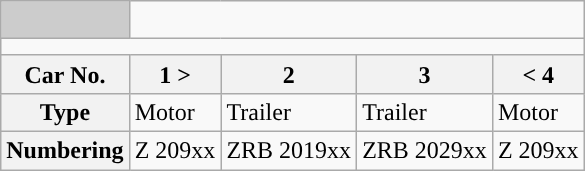<table class="wikitable">
<tr>
<td style="background-color:#ccc;"> </td>
<td colspan="4"></td>
</tr>
<tr style="line-height: 3.3px; background-color:#">
<td colspan="7" style="padding:0; border:0;"> </td>
</tr>
<tr style="line-height: 6.7px; background-color:#">
<td colspan="7" style="padding:0; border:0;"> </td>
</tr>
<tr>
<th>Car No.</th>
<th>1 ></th>
<th>2</th>
<th>3</th>
<th>< 4</th>
</tr>
<tr>
<th>Type</th>
<td>Motor</td>
<td>Trailer</td>
<td>Trailer</td>
<td>Motor</td>
</tr>
<tr>
<th>Numbering</th>
<td>Z 209xx </td>
<td>ZRB 2019xx </td>
<td>ZRB 2029xx </td>
<td>Z 209xx </td>
</tr>
</table>
